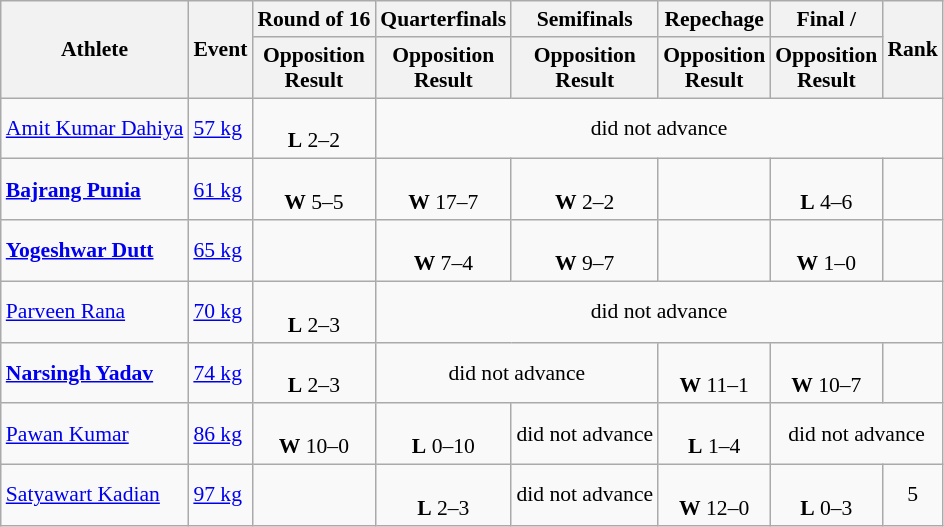<table class=wikitable style="text-align:center; font-size:90%">
<tr>
<th rowspan=2>Athlete</th>
<th rowspan=2>Event</th>
<th>Round of 16</th>
<th>Quarterfinals</th>
<th>Semifinals</th>
<th>Repechage</th>
<th>Final / </th>
<th rowspan=2>Rank</th>
</tr>
<tr>
<th>Opposition<br>Result</th>
<th>Opposition<br>Result</th>
<th>Opposition<br>Result</th>
<th>Opposition<br>Result</th>
<th>Opposition<br>Result</th>
</tr>
<tr>
<td align=left><a href='#'>Amit Kumar Dahiya</a></td>
<td align=left><a href='#'>57 kg</a></td>
<td><br><strong>L</strong> 2–2</td>
<td colspan=5>did not advance</td>
</tr>
<tr>
<td align=left><strong><a href='#'>Bajrang Punia</a></strong></td>
<td align=left><a href='#'>61 kg</a></td>
<td><br><strong>W</strong> 5–5</td>
<td><br><strong>W</strong> 17–7</td>
<td><br><strong>W</strong> 2–2</td>
<td></td>
<td><br><strong>L</strong> 4–6</td>
<td></td>
</tr>
<tr>
<td align=left><strong><a href='#'>Yogeshwar Dutt</a></strong></td>
<td align=left><a href='#'>65 kg</a></td>
<td></td>
<td><br><strong>W</strong> 7–4</td>
<td><br><strong>W</strong> 9–7</td>
<td></td>
<td><br><strong>W</strong> 1–0</td>
<td></td>
</tr>
<tr>
<td align=left><a href='#'>Parveen Rana</a></td>
<td align=left><a href='#'>70 kg</a></td>
<td><br><strong>L</strong> 2–3</td>
<td colspan=5>did not advance</td>
</tr>
<tr>
<td align=left><strong><a href='#'>Narsingh Yadav</a></strong></td>
<td align=left><a href='#'>74 kg</a></td>
<td><br><strong>L</strong> 2–3</td>
<td colspan=2>did not advance</td>
<td><br><strong>W</strong> 11–1</td>
<td><br><strong>W</strong> 10–7</td>
<td></td>
</tr>
<tr>
<td align=left><a href='#'>Pawan Kumar</a></td>
<td align=left><a href='#'>86 kg</a></td>
<td><br><strong>W</strong> 10–0</td>
<td><br><strong>L</strong> 0–10</td>
<td>did not advance</td>
<td><br><strong>L</strong> 1–4</td>
<td colspan=2>did not advance</td>
</tr>
<tr>
<td align=left><a href='#'>Satyawart Kadian</a></td>
<td align=left><a href='#'>97 kg</a></td>
<td></td>
<td><br><strong>L</strong> 2–3</td>
<td>did not advance</td>
<td><br><strong>W</strong> 12–0</td>
<td><br><strong>L</strong> 0–3</td>
<td>5</td>
</tr>
</table>
